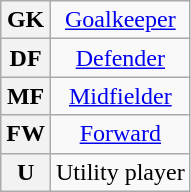<table class="wikitable unsortable">
<tr>
<th scope="row">GK</th>
<td align=center><a href='#'>Goalkeeper</a></td>
</tr>
<tr>
<th scope="row" align="center">DF</th>
<td align=center><a href='#'>Defender</a></td>
</tr>
<tr>
<th scope="row" align="center">MF</th>
<td align=center><a href='#'>Midfielder</a></td>
</tr>
<tr>
<th scope="row" align="center">FW</th>
<td align=center><a href='#'>Forward</a></td>
</tr>
<tr>
<th scope="row" align="center">U</th>
<td align=center>Utility player</td>
</tr>
</table>
